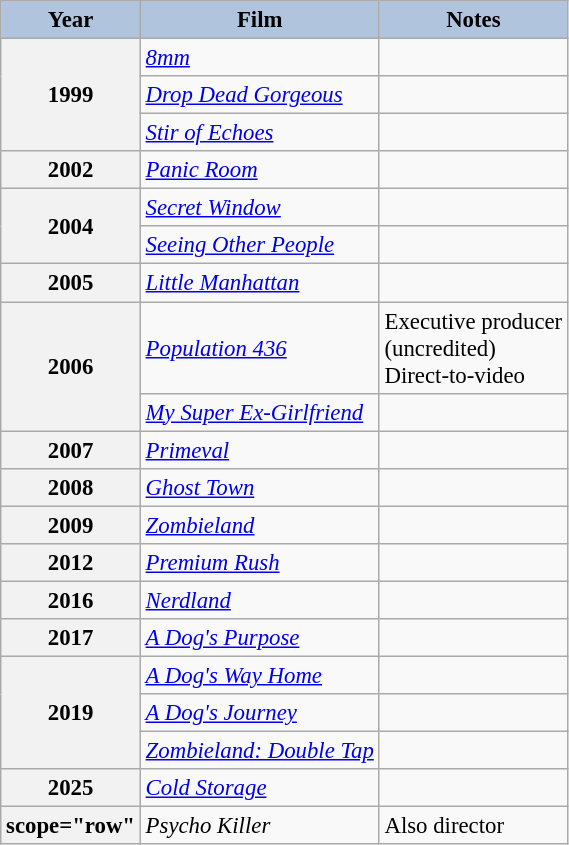<table class="wikitable plainrowheaders" style="font-size:95%;">
<tr>
<th scope="col" style="background:#B0C4DE;">Year</th>
<th scope="col" style="background:#B0C4DE;">Film</th>
<th scope="col" style="background:#B0C4DE;">Notes</th>
</tr>
<tr>
<th scope="row" rowspan="3">1999</th>
<td><em><a href='#'>8mm</a></em></td>
<td></td>
</tr>
<tr>
<td><em><a href='#'>Drop Dead Gorgeous</a></em></td>
<td></td>
</tr>
<tr>
<td><em><a href='#'>Stir of Echoes</a></em></td>
<td></td>
</tr>
<tr>
<th scope="row">2002</th>
<td><em><a href='#'>Panic Room</a></em></td>
<td></td>
</tr>
<tr>
<th scope="row" rowspan="2">2004</th>
<td><em><a href='#'>Secret Window</a></em></td>
<td></td>
</tr>
<tr>
<td><em><a href='#'>Seeing Other People</a></em></td>
<td></td>
</tr>
<tr>
<th scope="row">2005</th>
<td><em><a href='#'>Little Manhattan</a></em></td>
<td></td>
</tr>
<tr>
<th scope="row" rowspan="2">2006</th>
<td><em><a href='#'>Population 436</a></em></td>
<td>Executive producer<br>(uncredited)<br>Direct-to-video</td>
</tr>
<tr>
<td><em><a href='#'>My Super Ex-Girlfriend</a></em></td>
<td></td>
</tr>
<tr>
<th scope="row">2007</th>
<td><em><a href='#'>Primeval</a></em></td>
<td></td>
</tr>
<tr>
<th scope="row">2008</th>
<td><em><a href='#'>Ghost Town</a></em></td>
<td></td>
</tr>
<tr>
<th scope="row">2009</th>
<td><em><a href='#'>Zombieland</a></em></td>
<td></td>
</tr>
<tr>
<th scope="row">2012</th>
<td><em><a href='#'>Premium Rush</a></em></td>
<td></td>
</tr>
<tr>
<th scope="row">2016</th>
<td><em><a href='#'>Nerdland</a></em></td>
<td></td>
</tr>
<tr>
<th scope="row">2017</th>
<td><em><a href='#'>A Dog's Purpose</a></em></td>
<td></td>
</tr>
<tr>
<th scope="row" rowspan="3">2019</th>
<td><em><a href='#'>A Dog's Way Home</a></em></td>
<td></td>
</tr>
<tr>
<td><em><a href='#'>A Dog's Journey</a></em></td>
<td></td>
</tr>
<tr>
<td><em><a href='#'>Zombieland: Double Tap</a></em></td>
<td></td>
</tr>
<tr>
<th scope="row">2025</th>
<td><em><a href='#'>Cold Storage</a></em></td>
<td></td>
</tr>
<tr>
<th>scope="row" </th>
<td><em>Psycho Killer</em></td>
<td>Also director</td>
</tr>
</table>
